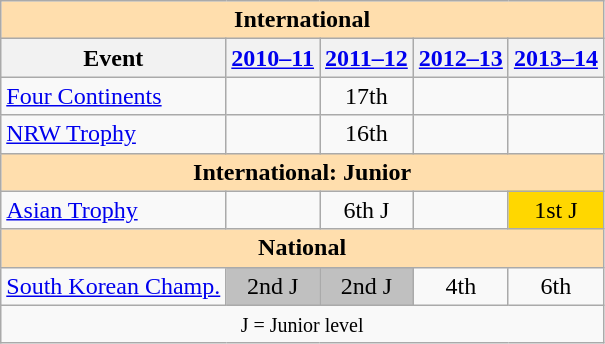<table class="wikitable" style="text-align:center">
<tr>
<th style="background-color: #ffdead; " colspan=7 align=center>International</th>
</tr>
<tr>
<th>Event</th>
<th><a href='#'>2010–11</a></th>
<th><a href='#'>2011–12</a></th>
<th><a href='#'>2012–13</a></th>
<th><a href='#'>2013–14</a></th>
</tr>
<tr>
<td align=left><a href='#'>Four Continents</a></td>
<td></td>
<td>17th</td>
<td></td>
<td></td>
</tr>
<tr>
<td align=left><a href='#'>NRW Trophy</a></td>
<td></td>
<td>16th</td>
<td></td>
<td></td>
</tr>
<tr>
<th style="background-color: #ffdead; " colspan=5 align=center>International: Junior</th>
</tr>
<tr>
<td align=left><a href='#'>Asian Trophy</a></td>
<td></td>
<td>6th J</td>
<td></td>
<td bgcolor=gold>1st J</td>
</tr>
<tr>
<th style="background-color:#ffdead;" colspan=5 align=center>National</th>
</tr>
<tr>
<td align=left><a href='#'>South Korean Champ.</a></td>
<td bgcolor=silver>2nd J</td>
<td bgcolor=silver>2nd J</td>
<td>4th</td>
<td>6th</td>
</tr>
<tr>
<td colspan=5 align=center><small> J = Junior level </small></td>
</tr>
</table>
